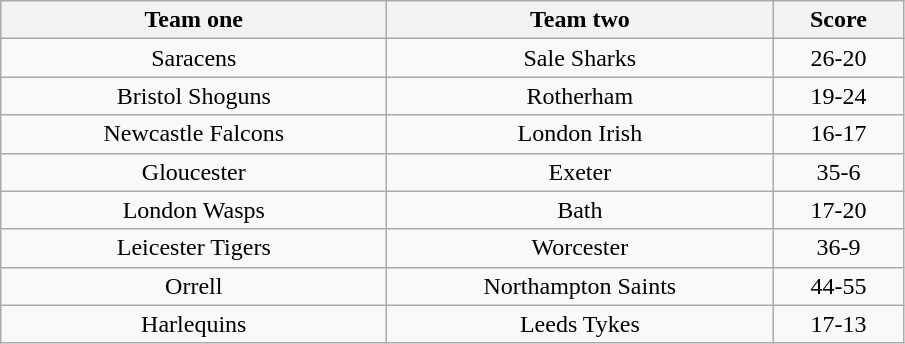<table class="wikitable" style="text-align: center">
<tr>
<th width=250>Team one</th>
<th width=250>Team two</th>
<th width=80>Score</th>
</tr>
<tr>
<td>Saracens</td>
<td>Sale Sharks</td>
<td>26-20</td>
</tr>
<tr>
<td>Bristol Shoguns</td>
<td>Rotherham</td>
<td>19-24</td>
</tr>
<tr>
<td>Newcastle Falcons</td>
<td>London Irish</td>
<td>16-17</td>
</tr>
<tr>
<td>Gloucester</td>
<td>Exeter</td>
<td>35-6</td>
</tr>
<tr>
<td>London Wasps</td>
<td>Bath</td>
<td>17-20</td>
</tr>
<tr>
<td>Leicester Tigers</td>
<td>Worcester</td>
<td>36-9</td>
</tr>
<tr>
<td>Orrell</td>
<td>Northampton Saints</td>
<td>44-55</td>
</tr>
<tr>
<td>Harlequins</td>
<td>Leeds Tykes</td>
<td>17-13</td>
</tr>
</table>
